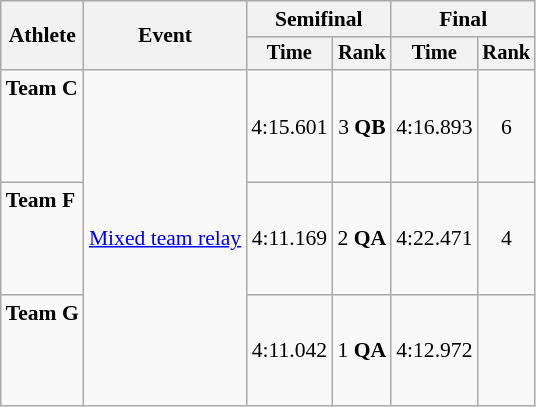<table class="wikitable" style="font-size:90%; text-align:center;">
<tr>
<th rowspan=2>Athlete</th>
<th rowspan=2>Event</th>
<th colspan=2>Semifinal</th>
<th colspan=2>Final</th>
</tr>
<tr style="font-size:95%">
<th>Time</th>
<th>Rank</th>
<th>Time</th>
<th>Rank</th>
</tr>
<tr>
<td align=left><strong>Team C</strong><br><br><br><br></td>
<td rowspan=3 align=left><a href='#'>Mixed team relay</a></td>
<td>4:15.601</td>
<td>3 <strong>QB</strong></td>
<td>4:16.893</td>
<td>6</td>
</tr>
<tr>
<td align=left><strong>Team F</strong><br><br><br><br></td>
<td>4:11.169</td>
<td>2 <strong>QA</strong></td>
<td>4:22.471</td>
<td>4</td>
</tr>
<tr>
<td align=left><strong>Team G</strong><br><strong></strong><br><br><br></td>
<td>4:11.042</td>
<td>1 <strong>QA</strong></td>
<td>4:12.972</td>
<td></td>
</tr>
</table>
